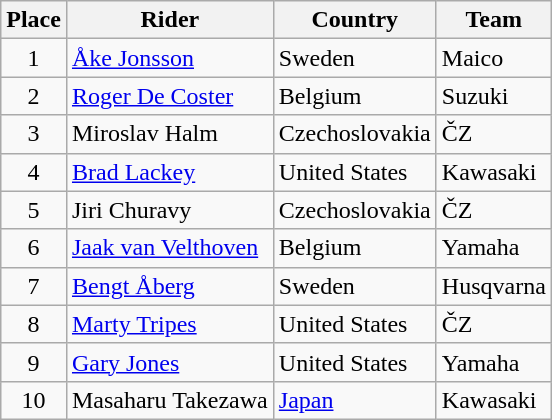<table class="wikitable">
<tr>
<th>Place</th>
<th>Rider</th>
<th>Country</th>
<th>Team</th>
</tr>
<tr>
<td align="center">1</td>
<td> <a href='#'>Åke Jonsson</a></td>
<td>Sweden</td>
<td>Maico</td>
</tr>
<tr>
<td align="center">2</td>
<td> <a href='#'>Roger De Coster</a></td>
<td>Belgium</td>
<td>Suzuki</td>
</tr>
<tr>
<td align="center">3</td>
<td> Miroslav Halm</td>
<td>Czechoslovakia</td>
<td>ČZ</td>
</tr>
<tr>
<td align="center">4</td>
<td> <a href='#'>Brad Lackey</a></td>
<td>United States</td>
<td>Kawasaki</td>
</tr>
<tr>
<td align="center">5</td>
<td> Jiri Churavy</td>
<td>Czechoslovakia</td>
<td>ČZ</td>
</tr>
<tr>
<td align="center">6</td>
<td> <a href='#'>Jaak van Velthoven</a></td>
<td>Belgium</td>
<td>Yamaha</td>
</tr>
<tr>
<td align="center">7</td>
<td> <a href='#'>Bengt Åberg</a></td>
<td>Sweden</td>
<td>Husqvarna</td>
</tr>
<tr>
<td align="center">8</td>
<td> <a href='#'>Marty Tripes</a></td>
<td>United States</td>
<td>ČZ</td>
</tr>
<tr>
<td align="center">9</td>
<td> <a href='#'>Gary Jones</a></td>
<td>United States</td>
<td>Yamaha</td>
</tr>
<tr>
<td align="center">10</td>
<td> Masaharu Takezawa</td>
<td><a href='#'>Japan</a></td>
<td>Kawasaki</td>
</tr>
</table>
